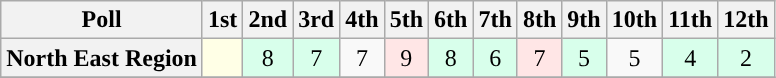<table class="wikitable" style="white-space:nowrap;">
<tr>
<th>Poll</th>
<th>1st</th>
<th>2nd</th>
<th>3rd</th>
<th>4th</th>
<th>5th</th>
<th>6th</th>
<th>7th</th>
<th>8th</th>
<th>9th</th>
<th>10th</th>
<th>11th</th>
<th>12th</th>
</tr>
<tr style="text-align:center;">
<th>North East Region</th>
<td style="background:#FFFFE6"></td>
<td style="background:#D8FFEB">8</td>
<td style="background:#D8FFEB">7</td>
<td style="background:">7</td>
<td style="background:#FFE6E6">9</td>
<td style="background:#D8FFEB">8</td>
<td style="background:#D8FFEB">6</td>
<td style="background:#FFE6E6">7</td>
<td style="background:#D8FFEB">5</td>
<td style="background:">5</td>
<td style="background:#D8FFEB">4</td>
<td style="background:#D8FFEB">2</td>
</tr>
<tr style="text-align:center;">
</tr>
</table>
